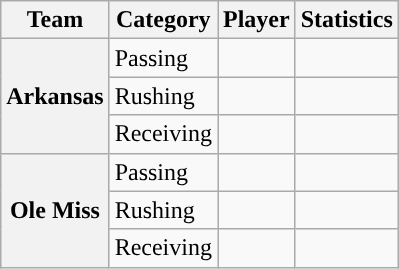<table class="wikitable" style="float:right">
<tr>
<th>Team</th>
<th>Category</th>
<th>Player</th>
<th>Statistics</th>
</tr>
<tr>
<th rowspan=3>Arkansas</th>
<td>Passing</td>
<td></td>
<td></td>
</tr>
<tr>
<td>Rushing</td>
<td></td>
<td></td>
</tr>
<tr>
<td>Receiving</td>
<td></td>
<td></td>
</tr>
<tr>
<th rowspan=3>Ole Miss</th>
<td>Passing</td>
<td></td>
<td></td>
</tr>
<tr>
<td>Rushing</td>
<td></td>
<td></td>
</tr>
<tr>
<td>Receiving</td>
<td></td>
<td></td>
</tr>
</table>
